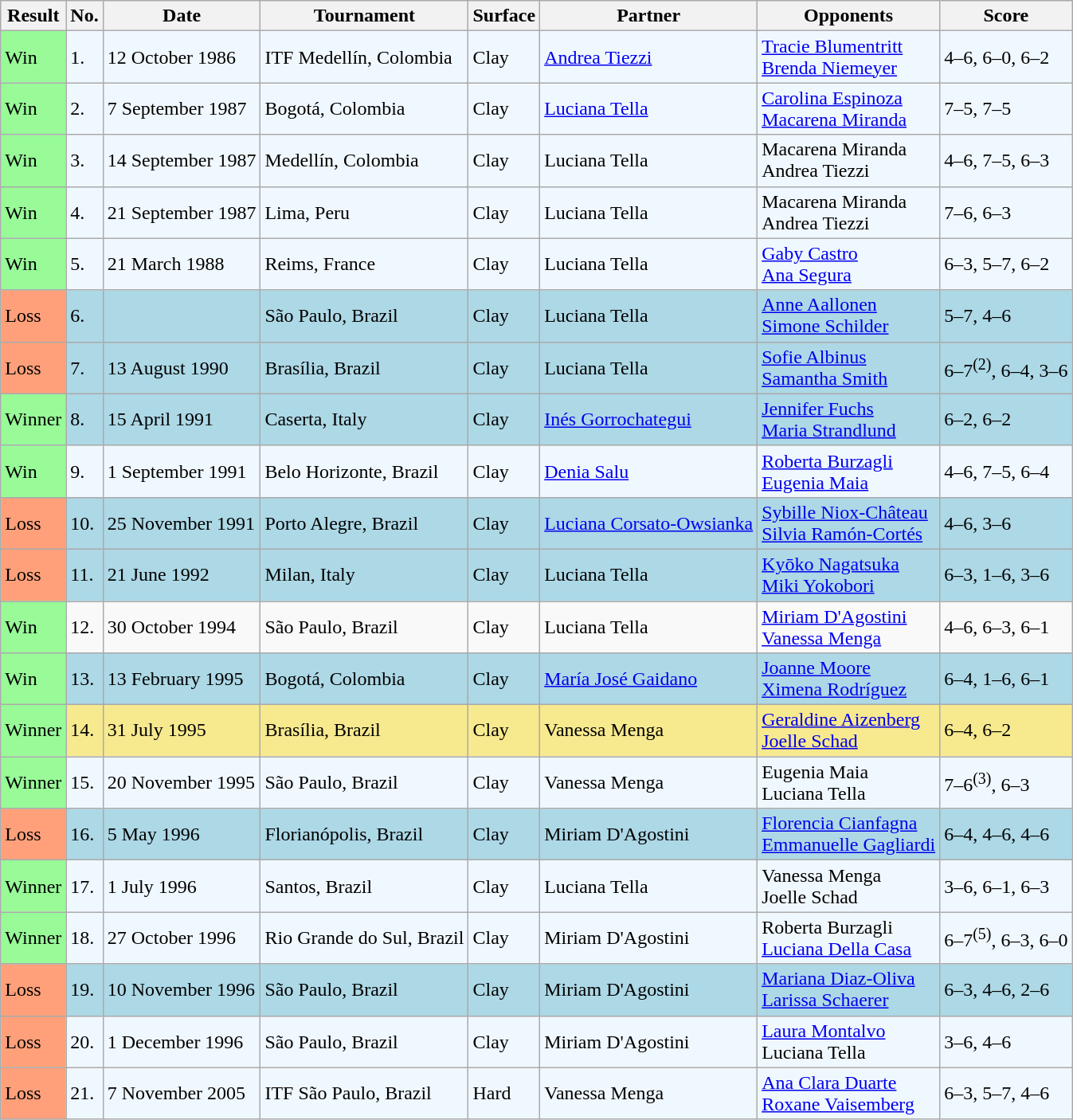<table class="sortable wikitable">
<tr>
<th>Result</th>
<th>No.</th>
<th>Date</th>
<th>Tournament</th>
<th>Surface</th>
<th>Partner</th>
<th>Opponents</th>
<th class="unsortable">Score</th>
</tr>
<tr style="background:#f0f8ff;">
<td style="background:#98fb98;">Win</td>
<td>1.</td>
<td>12 October 1986</td>
<td>ITF Medellín, Colombia</td>
<td>Clay</td>
<td> <a href='#'>Andrea Tiezzi</a></td>
<td> <a href='#'>Tracie Blumentritt</a> <br>  <a href='#'>Brenda Niemeyer</a></td>
<td>4–6, 6–0, 6–2</td>
</tr>
<tr style="background:#f0f8ff;">
<td style="background:#98fb98;">Win</td>
<td>2.</td>
<td>7 September 1987</td>
<td>Bogotá, Colombia</td>
<td>Clay</td>
<td> <a href='#'>Luciana Tella</a></td>
<td> <a href='#'>Carolina Espinoza</a> <br>  <a href='#'>Macarena Miranda</a></td>
<td>7–5, 7–5</td>
</tr>
<tr style="background:#f0f8ff;">
<td style="background:#98fb98;">Win</td>
<td>3.</td>
<td>14 September 1987</td>
<td>Medellín, Colombia</td>
<td>Clay</td>
<td> Luciana Tella</td>
<td> Macarena Miranda <br>  Andrea Tiezzi</td>
<td>4–6, 7–5, 6–3</td>
</tr>
<tr style="background:#f0f8ff;">
<td style="background:#98fb98;">Win</td>
<td>4.</td>
<td>21 September 1987</td>
<td>Lima, Peru</td>
<td>Clay</td>
<td> Luciana Tella</td>
<td> Macarena Miranda <br>  Andrea Tiezzi</td>
<td>7–6, 6–3</td>
</tr>
<tr style="background:#f0f8ff;">
<td style="background:#98fb98;">Win</td>
<td>5.</td>
<td>21 March 1988</td>
<td>Reims, France</td>
<td>Clay</td>
<td> Luciana Tella</td>
<td> <a href='#'>Gaby Castro</a> <br>  <a href='#'>Ana Segura</a></td>
<td>6–3, 5–7, 6–2</td>
</tr>
<tr style="background:lightblue;">
<td style="background:#ffa07a;">Loss</td>
<td>6.</td>
<td></td>
<td>São Paulo, Brazil</td>
<td>Clay</td>
<td> Luciana Tella</td>
<td> <a href='#'>Anne Aallonen</a> <br>  <a href='#'>Simone Schilder</a></td>
<td>5–7, 4–6</td>
</tr>
<tr style="background:lightblue;">
<td style="background:#ffa07a;">Loss</td>
<td>7.</td>
<td>13 August 1990</td>
<td>Brasília, Brazil</td>
<td>Clay</td>
<td> Luciana Tella</td>
<td> <a href='#'>Sofie Albinus</a> <br>  <a href='#'>Samantha Smith</a></td>
<td>6–7<sup>(2)</sup>, 6–4, 3–6</td>
</tr>
<tr style="background:lightblue;">
<td style="background:#98fb98;">Winner</td>
<td>8.</td>
<td>15 April 1991</td>
<td>Caserta, Italy</td>
<td>Clay</td>
<td> <a href='#'>Inés Gorrochategui</a></td>
<td> <a href='#'>Jennifer Fuchs</a> <br>  <a href='#'>Maria Strandlund</a></td>
<td>6–2, 6–2</td>
</tr>
<tr bgcolor="#f0f8ff">
<td style="background:#98fb98;">Win</td>
<td>9.</td>
<td>1 September 1991</td>
<td>Belo Horizonte, Brazil</td>
<td>Clay</td>
<td> <a href='#'>Denia Salu</a></td>
<td> <a href='#'>Roberta Burzagli</a> <br>  <a href='#'>Eugenia Maia</a></td>
<td>4–6, 7–5, 6–4</td>
</tr>
<tr style="background:lightblue;">
<td style="background:#ffa07a;">Loss</td>
<td>10.</td>
<td>25 November 1991</td>
<td>Porto Alegre, Brazil</td>
<td>Clay</td>
<td> <a href='#'>Luciana Corsato-Owsianka</a></td>
<td> <a href='#'>Sybille Niox-Château</a> <br>  <a href='#'>Silvia Ramón-Cortés</a></td>
<td>4–6, 3–6</td>
</tr>
<tr style="background:lightblue;">
<td style="background:#ffa07a;">Loss</td>
<td>11.</td>
<td>21 June 1992</td>
<td>Milan, Italy</td>
<td>Clay</td>
<td> Luciana Tella</td>
<td> <a href='#'>Kyōko Nagatsuka</a> <br>  <a href='#'>Miki Yokobori</a></td>
<td>6–3, 1–6, 3–6</td>
</tr>
<tr>
<td style="background:#98fb98;">Win</td>
<td>12.</td>
<td>30 October 1994</td>
<td>São Paulo, Brazil</td>
<td>Clay</td>
<td> Luciana Tella</td>
<td> <a href='#'>Miriam D'Agostini</a> <br>  <a href='#'>Vanessa Menga</a></td>
<td>4–6, 6–3, 6–1</td>
</tr>
<tr bgcolor="lightblue">
<td style="background:#98fb98;">Win</td>
<td>13.</td>
<td>13 February 1995</td>
<td>Bogotá, Colombia</td>
<td>Clay</td>
<td> <a href='#'>María José Gaidano</a></td>
<td> <a href='#'>Joanne Moore</a> <br>  <a href='#'>Ximena Rodríguez</a></td>
<td>6–4, 1–6, 6–1</td>
</tr>
<tr style="background:#f7e98e;">
<td style="background:#98fb98;">Winner</td>
<td>14.</td>
<td>31 July 1995</td>
<td>Brasília, Brazil</td>
<td>Clay</td>
<td> Vanessa Menga</td>
<td> <a href='#'>Geraldine Aizenberg</a> <br>  <a href='#'>Joelle Schad</a></td>
<td>6–4, 6–2</td>
</tr>
<tr style="background:#f0f8ff;">
<td style="background:#98fb98;">Winner</td>
<td>15.</td>
<td>20 November 1995</td>
<td>São Paulo, Brazil</td>
<td>Clay</td>
<td> Vanessa Menga</td>
<td> Eugenia Maia <br>  Luciana Tella</td>
<td>7–6<sup>(3)</sup>, 6–3</td>
</tr>
<tr style="background:lightblue;">
<td style="background:#ffa07a;">Loss</td>
<td>16.</td>
<td>5 May 1996</td>
<td>Florianópolis, Brazil</td>
<td>Clay</td>
<td> Miriam D'Agostini</td>
<td> <a href='#'>Florencia Cianfagna</a> <br>  <a href='#'>Emmanuelle Gagliardi</a></td>
<td>6–4, 4–6, 4–6</td>
</tr>
<tr style="background:#f0f8ff;">
<td style="background:#98fb98;">Winner</td>
<td>17.</td>
<td>1 July 1996</td>
<td>Santos, Brazil</td>
<td>Clay</td>
<td> Luciana Tella</td>
<td> Vanessa Menga <br>  Joelle Schad</td>
<td>3–6, 6–1, 6–3</td>
</tr>
<tr style="background:#f0f8ff;">
<td style="background:#98fb98;">Winner</td>
<td>18.</td>
<td>27 October 1996</td>
<td>Rio Grande do Sul, Brazil</td>
<td>Clay</td>
<td> Miriam D'Agostini</td>
<td> Roberta Burzagli <br>  <a href='#'>Luciana Della Casa</a></td>
<td>6–7<sup>(5)</sup>, 6–3, 6–0</td>
</tr>
<tr style="background:lightblue;">
<td style="background:#ffa07a;">Loss</td>
<td>19.</td>
<td>10 November 1996</td>
<td>São Paulo, Brazil</td>
<td>Clay</td>
<td> Miriam D'Agostini</td>
<td> <a href='#'>Mariana Diaz-Oliva</a> <br>  <a href='#'>Larissa Schaerer</a></td>
<td>6–3, 4–6, 2–6</td>
</tr>
<tr style="background:#f0f8ff;">
<td style="background:#ffa07a;">Loss</td>
<td>20.</td>
<td>1 December 1996</td>
<td>São Paulo, Brazil</td>
<td>Clay</td>
<td> Miriam D'Agostini</td>
<td> <a href='#'>Laura Montalvo</a> <br>  Luciana Tella</td>
<td>3–6, 4–6</td>
</tr>
<tr style="background:#f0f8ff;">
<td style="background:#ffa07a;">Loss</td>
<td>21.</td>
<td>7 November 2005</td>
<td>ITF São Paulo, Brazil</td>
<td>Hard</td>
<td> Vanessa Menga</td>
<td> <a href='#'>Ana Clara Duarte</a> <br>  <a href='#'>Roxane Vaisemberg</a></td>
<td>6–3, 5–7, 4–6</td>
</tr>
</table>
